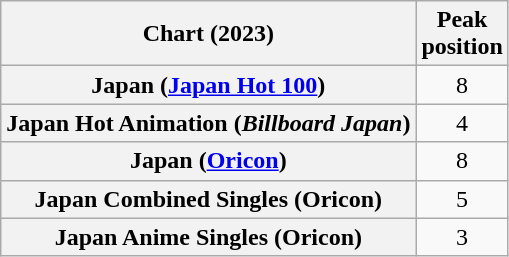<table class="wikitable sortable plainrowheaders" style="text-align:center;">
<tr>
<th scope="col">Chart (2023)</th>
<th scope="col">Peak<br>position</th>
</tr>
<tr>
<th scope="row">Japan (<a href='#'>Japan Hot 100</a>)</th>
<td>8</td>
</tr>
<tr>
<th scope="row">Japan Hot Animation (<em>Billboard Japan</em>)</th>
<td>4</td>
</tr>
<tr>
<th scope="row">Japan (<a href='#'>Oricon</a>)</th>
<td>8</td>
</tr>
<tr>
<th scope="row">Japan Combined Singles (Oricon)</th>
<td>5</td>
</tr>
<tr>
<th scope="row">Japan Anime Singles (Oricon)</th>
<td>3</td>
</tr>
</table>
